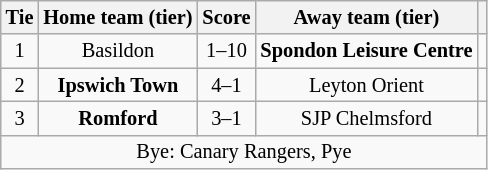<table class="wikitable" style="text-align:center; font-size:85%">
<tr>
<th>Tie</th>
<th>Home team (tier)</th>
<th>Score</th>
<th>Away team (tier)</th>
<th></th>
</tr>
<tr>
<td align="center">1</td>
<td>Basildon</td>
<td align="center">1–10</td>
<td><strong>Spondon Leisure Centre</strong></td>
<td></td>
</tr>
<tr>
<td align="center">2</td>
<td><strong>Ipswich Town</strong></td>
<td align="center">4–1</td>
<td>Leyton Orient</td>
<td></td>
</tr>
<tr>
<td align="center">3</td>
<td><strong>Romford</strong></td>
<td align="center">3–1</td>
<td>SJP Chelmsford</td>
<td></td>
</tr>
<tr>
<td colspan="5" align="center">Bye: Canary Rangers, Pye</td>
</tr>
</table>
